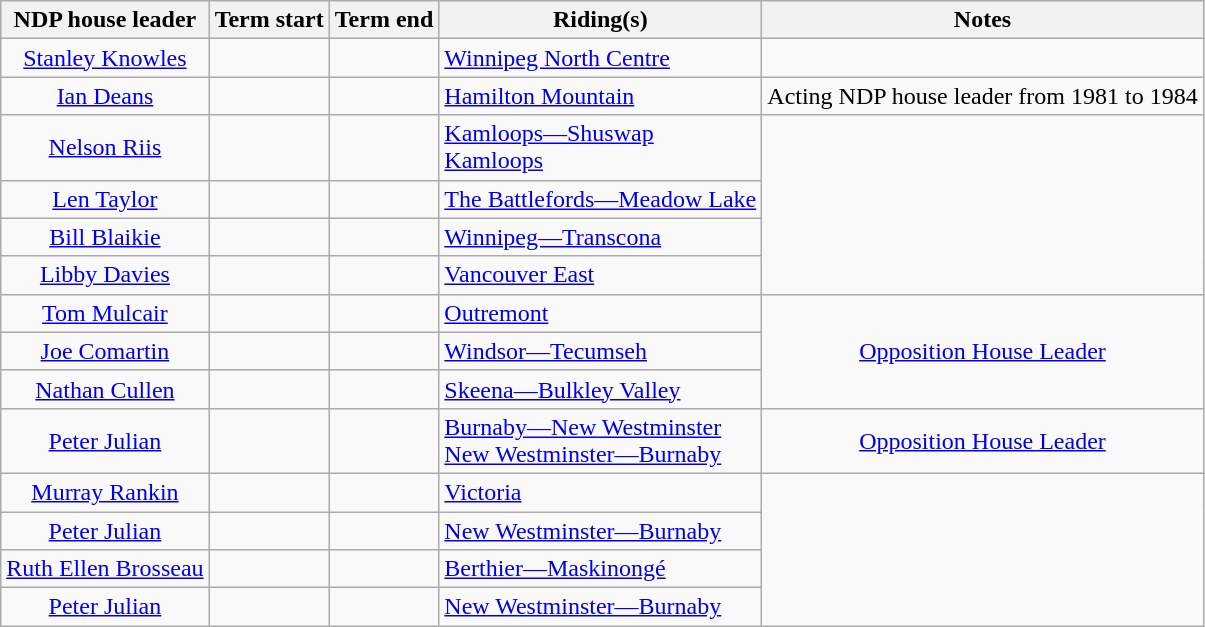<table class="wikitable" style="text-align:center">
<tr>
<th>NDP house leader</th>
<th>Term start</th>
<th>Term end</th>
<th>Riding(s)</th>
<th>Notes</th>
</tr>
<tr>
<td><a href='#'>Stanley Knowles</a></td>
<td></td>
<td></td>
<td style="text-align:left"><a href='#'>Winnipeg North Centre</a></td>
</tr>
<tr>
<td><a href='#'>Ian Deans</a></td>
<td></td>
<td></td>
<td style="text-align:left"><a href='#'>Hamilton Mountain</a></td>
<td>Acting NDP house leader from 1981 to 1984</td>
</tr>
<tr>
<td><a href='#'>Nelson Riis</a></td>
<td></td>
<td></td>
<td style="text-align:left"><a href='#'>Kamloops—Shuswap</a>  <br> <a href='#'>Kamloops</a> </td>
</tr>
<tr>
<td><a href='#'>Len Taylor</a></td>
<td></td>
<td></td>
<td style="text-align:left"><a href='#'>The Battlefords—Meadow Lake</a></td>
</tr>
<tr>
<td><a href='#'>Bill Blaikie</a></td>
<td></td>
<td></td>
<td style="text-align:left"><a href='#'>Winnipeg—Transcona</a></td>
</tr>
<tr>
<td><a href='#'>Libby Davies</a></td>
<td></td>
<td></td>
<td style="text-align:left"><a href='#'>Vancouver East</a></td>
</tr>
<tr>
<td><a href='#'>Tom Mulcair</a></td>
<td></td>
<td></td>
<td style="text-align:left"><a href='#'>Outremont</a></td>
<td rowspan="3"><a href='#'>Opposition House Leader</a></td>
</tr>
<tr>
<td><a href='#'>Joe Comartin</a></td>
<td></td>
<td></td>
<td style="text-align:left"><a href='#'>Windsor—Tecumseh</a></td>
</tr>
<tr>
<td><a href='#'>Nathan Cullen</a></td>
<td></td>
<td></td>
<td style="text-align:left"><a href='#'>Skeena—Bulkley Valley</a></td>
</tr>
<tr>
<td><a href='#'>Peter Julian</a> <br></td>
<td></td>
<td></td>
<td style="text-align:left"><a href='#'>Burnaby—New Westminster</a>  <br> <a href='#'>New Westminster—Burnaby</a> </td>
<td><a href='#'>Opposition House Leader</a> <br> </td>
</tr>
<tr>
<td><a href='#'>Murray Rankin</a></td>
<td></td>
<td></td>
<td style="text-align:left"><a href='#'>Victoria</a></td>
</tr>
<tr>
<td><a href='#'>Peter Julian</a> <br></td>
<td></td>
<td></td>
<td style="text-align:left"><a href='#'>New Westminster—Burnaby</a></td>
</tr>
<tr>
<td><a href='#'>Ruth Ellen Brosseau</a></td>
<td></td>
<td></td>
<td style="text-align:left"><a href='#'>Berthier—Maskinongé</a></td>
</tr>
<tr>
<td><a href='#'>Peter Julian</a> <br></td>
<td></td>
<td></td>
<td style="text-align:left"><a href='#'>New Westminster—Burnaby</a></td>
</tr>
</table>
